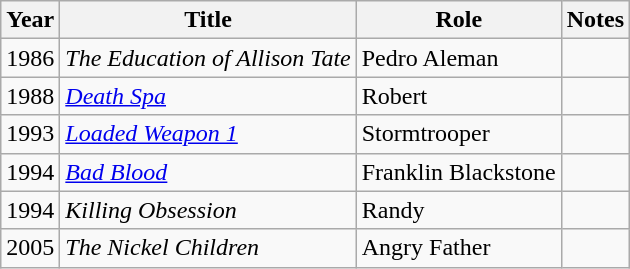<table class="wikitable sortable">
<tr>
<th>Year</th>
<th>Title</th>
<th>Role</th>
<th>Notes</th>
</tr>
<tr>
<td>1986</td>
<td><em>The Education of Allison Tate</em></td>
<td>Pedro Aleman</td>
<td></td>
</tr>
<tr>
<td>1988</td>
<td><em><a href='#'>Death Spa</a></em></td>
<td>Robert</td>
<td></td>
</tr>
<tr>
<td>1993</td>
<td><em><a href='#'>Loaded Weapon 1</a></em></td>
<td>Stormtrooper</td>
<td></td>
</tr>
<tr>
<td>1994</td>
<td><em><a href='#'>Bad Blood</a></em></td>
<td>Franklin Blackstone</td>
<td></td>
</tr>
<tr>
<td>1994</td>
<td><em>Killing Obsession</em></td>
<td>Randy</td>
<td></td>
</tr>
<tr>
<td>2005</td>
<td><em>The Nickel Children</em></td>
<td>Angry Father</td>
<td></td>
</tr>
</table>
